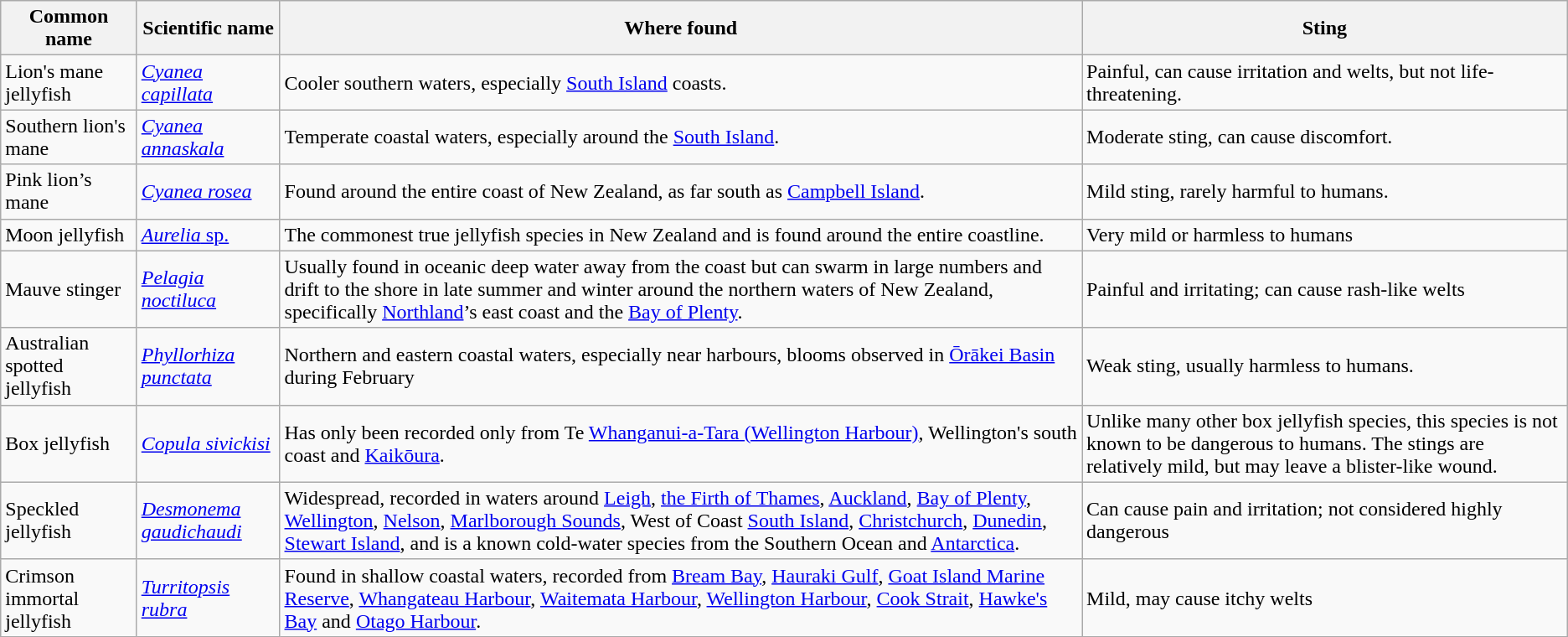<table class="wikitable">
<tr>
<th>Common name</th>
<th>Scientific name</th>
<th>Where found</th>
<th>Sting</th>
</tr>
<tr>
<td>Lion's mane jellyfish</td>
<td><em><a href='#'>Cyanea capillata</a></em></td>
<td>Cooler southern waters, especially <a href='#'>South Island</a> coasts.</td>
<td>Painful, can cause irritation and welts, but not life-threatening.</td>
</tr>
<tr>
<td>Southern lion's mane</td>
<td><em><a href='#'>Cyanea annaskala</a></em></td>
<td>Temperate coastal waters, especially around the <a href='#'>South Island</a>.</td>
<td>Moderate sting, can cause discomfort.</td>
</tr>
<tr>
<td>Pink lion’s mane</td>
<td><em><a href='#'>Cyanea rosea</a></em></td>
<td>Found around the entire coast of New Zealand, as far south as <a href='#'>Campbell Island</a>.</td>
<td>Mild sting, rarely harmful to humans.</td>
</tr>
<tr>
<td>Moon jellyfish</td>
<td><a href='#'><em>Aurelia</em> sp.</a></td>
<td>The commonest true jellyfish species in New Zealand and is found around the entire coastline.</td>
<td>Very mild or harmless to humans</td>
</tr>
<tr>
<td>Mauve stinger</td>
<td><em><a href='#'>Pelagia noctiluca</a></em></td>
<td>Usually found in oceanic deep water away from the coast but can swarm in large numbers and drift to the shore in late summer and winter around the northern waters of New Zealand, specifically <a href='#'>Northland</a>’s east coast and the <a href='#'>Bay of Plenty</a>.</td>
<td>Painful and irritating; can cause rash-like welts</td>
</tr>
<tr>
<td>Australian spotted jellyfish</td>
<td><em><a href='#'>Phyllorhiza punctata</a></em></td>
<td>Northern and eastern coastal waters, especially near harbours, blooms observed in <a href='#'>Ōrākei Basin</a> during February</td>
<td>Weak sting, usually harmless to humans.</td>
</tr>
<tr>
<td>Box jellyfish</td>
<td><em><a href='#'>Copula sivickisi</a></em></td>
<td>Has only been recorded only from Te <a href='#'>Whanganui-a-Tara (Wellington Harbour)</a>, Wellington's south coast and <a href='#'>Kaikōura</a>.</td>
<td>Unlike many other box jellyfish species, this species is not known to be dangerous to humans. The stings are relatively mild, but may leave a blister-like wound.</td>
</tr>
<tr>
<td>Speckled jellyfish</td>
<td><em><a href='#'>Desmonema gaudichaudi</a></em></td>
<td>Widespread, recorded in waters around <a href='#'>Leigh</a>, <a href='#'>the Firth of Thames</a>, <a href='#'>Auckland</a>, <a href='#'>Bay of Plenty</a>, <a href='#'>Wellington</a>, <a href='#'>Nelson</a>, <a href='#'>Marlborough Sounds</a>, West of Coast <a href='#'>South Island</a>, <a href='#'>Christchurch</a>, <a href='#'>Dunedin</a>, <a href='#'>Stewart Island</a>, and is a known cold-water species from the Southern Ocean and <a href='#'>Antarctica</a>.</td>
<td>Can cause pain and irritation; not considered highly dangerous</td>
</tr>
<tr>
<td>Crimson immortal jellyfish</td>
<td><em><a href='#'>Turritopsis rubra</a></em></td>
<td>Found in shallow coastal waters, recorded from <a href='#'>Bream Bay</a>, <a href='#'>Hauraki Gulf</a>, <a href='#'>Goat Island Marine Reserve</a>, <a href='#'>Whangateau Harbour</a>, <a href='#'>Waitemata Harbour</a>, <a href='#'>Wellington Harbour</a>, <a href='#'>Cook Strait</a>, <a href='#'>Hawke's Bay</a> and <a href='#'>Otago Harbour</a>.</td>
<td>Mild, may cause itchy welts</td>
</tr>
</table>
